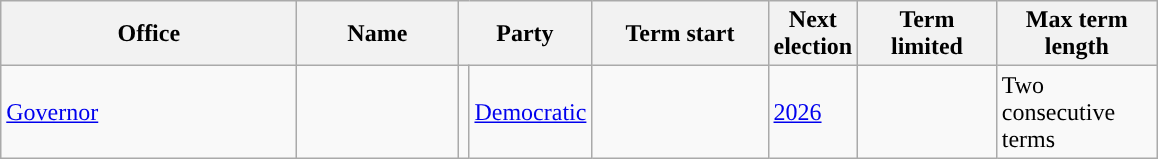<table class="sortable wikitable">
<tr>
<th scope="col" width=190>Office</th>
<th scope="col" width=100>Name</th>
<th scope="col" width=75 colspan=2>Party</th>
<th scope="col" width=110>Term start</th>
<th scope="col" width=50>Next election</th>
<th scope="col" width=85>Term limited</th>
<th scope="col" width=100>Max term length</th>
</tr>
<tr>
<td><a href='#'>Governor</a></td>
<td></td>
<td style="background-color:"></td>
<td><a href='#'>Democratic</a></td>
<td></td>
<td><a href='#'>2026</a></td>
<td></td>
<td>Two consecutive terms</td>
</tr>
</table>
